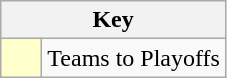<table class="wikitable" style="text-align: center;">
<tr>
<th colspan=2>Key</th>
</tr>
<tr>
<td style="background:#ffffcc; width:20px;"></td>
<td align=left>Teams to Playoffs</td>
</tr>
</table>
